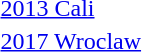<table>
<tr>
<td><a href='#'>2013 Cali</a></td>
<td></td>
<td></td>
<td></td>
</tr>
<tr>
<td><a href='#'>2017 Wroclaw</a></td>
<td></td>
<td></td>
<td></td>
</tr>
</table>
